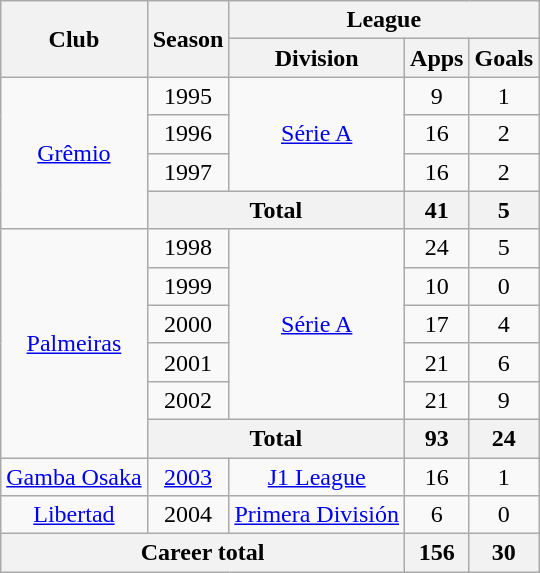<table class="wikitable" style="text-align:center;">
<tr>
<th rowspan="2">Club</th>
<th rowspan="2">Season</th>
<th colspan="3">League</th>
</tr>
<tr>
<th>Division</th>
<th>Apps</th>
<th>Goals</th>
</tr>
<tr>
<td rowspan="4"><a href='#'>Grêmio</a></td>
<td>1995</td>
<td rowspan="3"><a href='#'>Série A</a></td>
<td>9</td>
<td>1</td>
</tr>
<tr>
<td>1996</td>
<td>16</td>
<td>2</td>
</tr>
<tr>
<td>1997</td>
<td>16</td>
<td>2</td>
</tr>
<tr>
<th colspan="2">Total</th>
<th>41</th>
<th>5</th>
</tr>
<tr>
<td rowspan="6"><a href='#'>Palmeiras</a></td>
<td>1998</td>
<td rowspan="5"><a href='#'>Série A</a></td>
<td>24</td>
<td>5</td>
</tr>
<tr>
<td>1999</td>
<td>10</td>
<td>0</td>
</tr>
<tr>
<td>2000</td>
<td>17</td>
<td>4</td>
</tr>
<tr>
<td>2001</td>
<td>21</td>
<td>6</td>
</tr>
<tr>
<td>2002</td>
<td>21</td>
<td>9</td>
</tr>
<tr>
<th colspan="2">Total</th>
<th>93</th>
<th>24</th>
</tr>
<tr>
<td><a href='#'>Gamba Osaka</a></td>
<td><a href='#'>2003</a></td>
<td><a href='#'>J1 League</a></td>
<td>16</td>
<td>1</td>
</tr>
<tr>
<td><a href='#'>Libertad</a></td>
<td>2004</td>
<td><a href='#'>Primera División</a></td>
<td>6</td>
<td>0</td>
</tr>
<tr>
<th colspan="3">Career total</th>
<th>156</th>
<th>30</th>
</tr>
</table>
